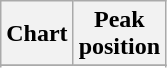<table class="wikitable plainrowheaders sortable" style="text-align:center;" border="1">
<tr>
<th scope="col">Chart</th>
<th scope="col">Peak<br>position</th>
</tr>
<tr>
</tr>
<tr>
</tr>
<tr>
</tr>
</table>
